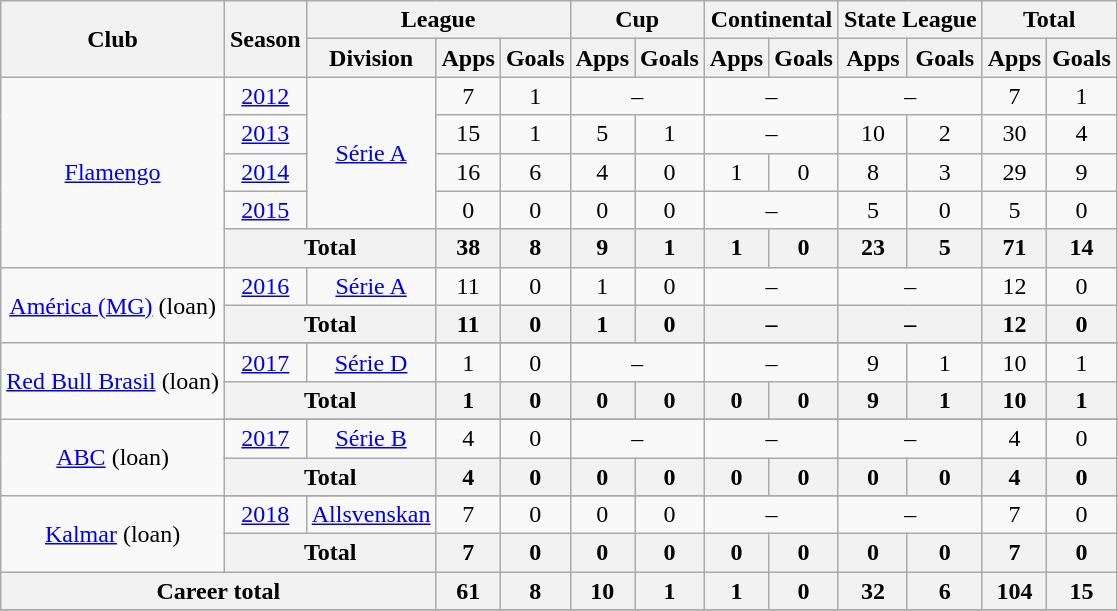<table class="wikitable" style="text-align: center;">
<tr>
<th rowspan="2">Club</th>
<th rowspan="2">Season</th>
<th colspan="3">League</th>
<th colspan="2">Cup</th>
<th colspan="2">Continental</th>
<th colspan="2">State League</th>
<th colspan="2">Total</th>
</tr>
<tr>
<th>Division</th>
<th>Apps</th>
<th>Goals</th>
<th>Apps</th>
<th>Goals</th>
<th>Apps</th>
<th>Goals</th>
<th>Apps</th>
<th>Goals</th>
<th>Apps</th>
<th>Goals</th>
</tr>
<tr>
<td rowspan="5" valign="center"><a href='#'>Flamengo</a></td>
<td><a href='#'>2012</a></td>
<td rowspan="4" valign="center"><a href='#'>Série A</a></td>
<td>7</td>
<td>1</td>
<td colspan=2>–</td>
<td colspan=2>–</td>
<td colspan=2>–</td>
<td>7</td>
<td>1</td>
</tr>
<tr>
<td><a href='#'>2013</a></td>
<td>15</td>
<td>1</td>
<td>5</td>
<td>1</td>
<td colspan=2>–</td>
<td>10</td>
<td>2</td>
<td>30</td>
<td>4</td>
</tr>
<tr>
<td><a href='#'>2014</a></td>
<td>16</td>
<td>6</td>
<td>4</td>
<td>0</td>
<td>1</td>
<td>0</td>
<td>8</td>
<td>3</td>
<td>29</td>
<td>9</td>
</tr>
<tr>
<td><a href='#'>2015</a></td>
<td>0</td>
<td>0</td>
<td>0</td>
<td>0</td>
<td colspan=2>–</td>
<td>5</td>
<td>0</td>
<td>5</td>
<td>0</td>
</tr>
<tr>
<th colspan="2"><strong>Total</strong></th>
<th>38</th>
<th>8</th>
<th>9</th>
<th>1</th>
<th>1</th>
<th>0</th>
<th>23</th>
<th>5</th>
<th>71</th>
<th>14</th>
</tr>
<tr>
<td rowspan="2" valign="center"><a href='#'>América (MG)</a> (loan)</td>
<td><a href='#'>2016</a></td>
<td><a href='#'>Série A</a></td>
<td>11</td>
<td>0</td>
<td>1</td>
<td>0</td>
<td colspan=2>–</td>
<td colspan=2>–</td>
<td>12</td>
<td>0</td>
</tr>
<tr>
<th colspan="2"><strong>Total</strong></th>
<th>11</th>
<th>0</th>
<th>1</th>
<th>0</th>
<th colspan=2>–</th>
<th colspan=2>–</th>
<th>12</th>
<th>0</th>
</tr>
<tr>
<td rowspan="3" valign="center"><a href='#'>Red Bull Brasil</a> (loan)</td>
</tr>
<tr>
<td><a href='#'>2017</a></td>
<td><a href='#'>Série D</a></td>
<td>1</td>
<td>0</td>
<td colspan=2>–</td>
<td colspan=2>–</td>
<td>9</td>
<td>1</td>
<td>10</td>
<td>1</td>
</tr>
<tr>
<th colspan="2"><strong>Total</strong></th>
<th>1</th>
<th>0</th>
<th>0</th>
<th>0</th>
<th>0</th>
<th>0</th>
<th>9</th>
<th>1</th>
<th>10</th>
<th>1</th>
</tr>
<tr>
<td rowspan="3" valign="center"><a href='#'>ABC</a> (loan)</td>
</tr>
<tr>
<td><a href='#'>2017</a></td>
<td><a href='#'>Série B</a></td>
<td>4</td>
<td>0</td>
<td colspan=2>–</td>
<td colspan=2>–</td>
<td colspan=2>–</td>
<td>4</td>
<td>0</td>
</tr>
<tr>
<th colspan="2"><strong>Total</strong></th>
<th>4</th>
<th>0</th>
<th>0</th>
<th>0</th>
<th>0</th>
<th>0</th>
<th>0</th>
<th>0</th>
<th>4</th>
<th>0</th>
</tr>
<tr>
<td rowspan="3" valign="center"><a href='#'>Kalmar</a> (loan)</td>
</tr>
<tr>
<td><a href='#'>2018</a></td>
<td><a href='#'>Allsvenskan</a></td>
<td>7</td>
<td>0</td>
<td>0</td>
<td>0</td>
<td colspan=2>–</td>
<td colspan=2>–</td>
<td>7</td>
<td>0</td>
</tr>
<tr>
<th colspan="2"><strong>Total</strong></th>
<th>7</th>
<th>0</th>
<th>0</th>
<th>0</th>
<th>0</th>
<th>0</th>
<th>0</th>
<th>0</th>
<th>7</th>
<th>0</th>
</tr>
<tr>
<th colspan="3"><strong>Career total</strong></th>
<th>61</th>
<th>8</th>
<th>10</th>
<th>1</th>
<th>1</th>
<th>0</th>
<th>32</th>
<th>6</th>
<th>104</th>
<th>15</th>
</tr>
<tr>
</tr>
</table>
